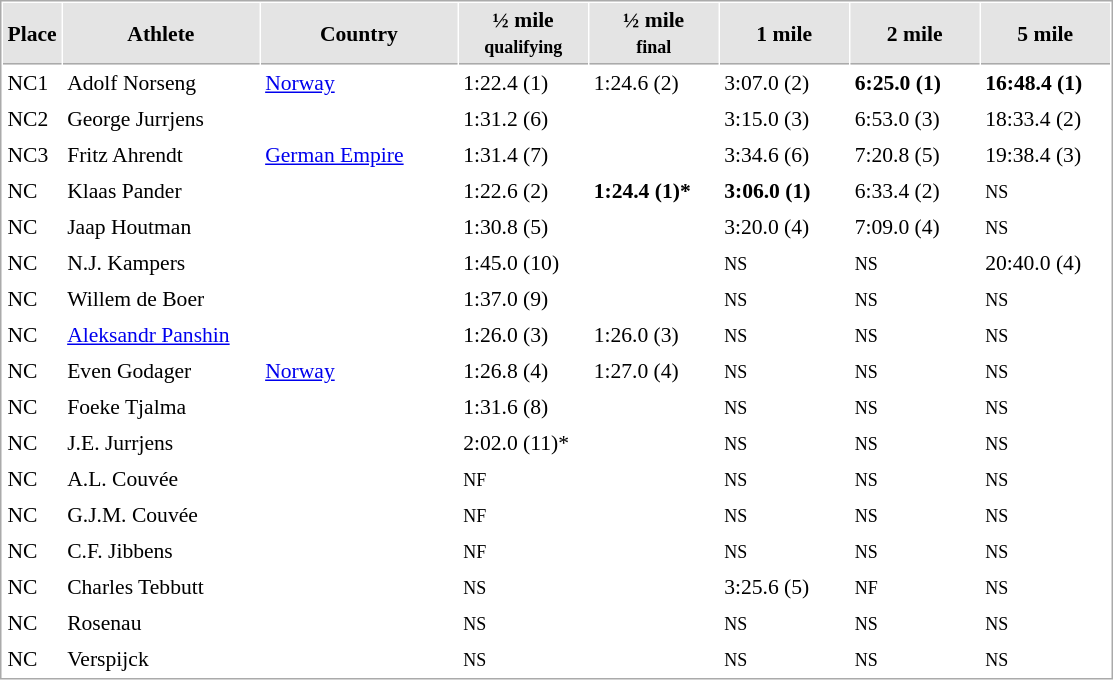<table cellspacing="1" cellpadding="3" style="border:1px solid #AAAAAA;font-size:90%">
<tr bgcolor="#E4E4E4">
<th style="border-bottom:1px solid #AAAAAA" width=15>Place</th>
<th style="border-bottom:1px solid #AAAAAA" width=125>Athlete</th>
<th style="border-bottom:1px solid #AAAAAA" width=125>Country</th>
<th style="border-bottom:1px solid #AAAAAA" width=80>½ mile<br><small>qualifying</small></th>
<th style="border-bottom:1px solid #AAAAAA" width=80>½ mile<br><small>final</small></th>
<th style="border-bottom:1px solid #AAAAAA" width=80>1 mile</th>
<th style="border-bottom:1px solid #AAAAAA" width=80>2 mile</th>
<th style="border-bottom:1px solid #AAAAAA" width=80>5 mile</th>
</tr>
<tr>
<td>NC1</td>
<td>Adolf Norseng</td>
<td> <a href='#'>Norway</a></td>
<td>1:22.4 (1)</td>
<td>1:24.6 (2)</td>
<td>3:07.0 (2)</td>
<td><strong>6:25.0 (1)</strong></td>
<td><strong>16:48.4 (1)</strong></td>
</tr>
<tr>
<td>NC2</td>
<td>George Jurrjens</td>
<td></td>
<td>1:31.2 (6)</td>
<td></td>
<td>3:15.0 (3)</td>
<td>6:53.0 (3)</td>
<td>18:33.4 (2)</td>
</tr>
<tr>
<td>NC3</td>
<td>Fritz Ahrendt</td>
<td> <a href='#'>German Empire</a></td>
<td>1:31.4 (7)</td>
<td></td>
<td>3:34.6 (6)</td>
<td>7:20.8 (5)</td>
<td>19:38.4 (3)</td>
</tr>
<tr>
<td>NC</td>
<td>Klaas Pander</td>
<td></td>
<td>1:22.6 (2)</td>
<td><strong>1:24.4 (1)*</strong></td>
<td><strong>3:06.0 (1)</strong></td>
<td>6:33.4 (2)</td>
<td><small>NS</small></td>
</tr>
<tr>
<td>NC</td>
<td>Jaap Houtman</td>
<td></td>
<td>1:30.8 (5)</td>
<td></td>
<td>3:20.0 (4)</td>
<td>7:09.0 (4)</td>
<td><small>NS</small></td>
</tr>
<tr>
<td>NC</td>
<td>N.J. Kampers</td>
<td></td>
<td>1:45.0 (10)</td>
<td></td>
<td><small>NS</small></td>
<td><small>NS</small></td>
<td>20:40.0 (4)</td>
</tr>
<tr>
<td>NC</td>
<td>Willem de Boer</td>
<td></td>
<td>1:37.0 (9)</td>
<td></td>
<td><small>NS</small></td>
<td><small>NS</small></td>
<td><small>NS</small></td>
</tr>
<tr>
<td>NC</td>
<td><a href='#'>Aleksandr Panshin</a></td>
<td></td>
<td>1:26.0 (3)</td>
<td>1:26.0 (3)</td>
<td><small>NS</small></td>
<td><small>NS</small></td>
<td><small>NS</small></td>
</tr>
<tr>
<td>NC</td>
<td>Even Godager</td>
<td> <a href='#'>Norway</a></td>
<td>1:26.8 (4)</td>
<td>1:27.0 (4)</td>
<td><small>NS</small></td>
<td><small>NS</small></td>
<td><small>NS</small></td>
</tr>
<tr>
<td>NC</td>
<td>Foeke Tjalma</td>
<td></td>
<td>1:31.6 (8)</td>
<td></td>
<td><small>NS</small></td>
<td><small>NS</small></td>
<td><small>NS</small></td>
</tr>
<tr>
<td>NC</td>
<td>J.E. Jurrjens</td>
<td></td>
<td>2:02.0 (11)*</td>
<td></td>
<td><small>NS</small></td>
<td><small>NS</small></td>
<td><small>NS</small></td>
</tr>
<tr>
<td>NC</td>
<td>A.L. Couvée</td>
<td></td>
<td><small>NF</small></td>
<td></td>
<td><small>NS</small></td>
<td><small>NS</small></td>
<td><small>NS</small></td>
</tr>
<tr>
<td>NC</td>
<td>G.J.M. Couvée</td>
<td></td>
<td><small>NF</small></td>
<td></td>
<td><small>NS</small></td>
<td><small>NS</small></td>
<td><small>NS</small></td>
</tr>
<tr>
<td>NC</td>
<td>C.F. Jibbens</td>
<td></td>
<td><small>NF</small></td>
<td></td>
<td><small>NS</small></td>
<td><small>NS</small></td>
<td><small>NS</small></td>
</tr>
<tr>
<td>NC</td>
<td>Charles Tebbutt</td>
<td></td>
<td><small>NS</small></td>
<td></td>
<td>3:25.6 (5)</td>
<td><small>NF</small></td>
<td><small>NS</small></td>
</tr>
<tr>
<td>NC</td>
<td>Rosenau</td>
<td></td>
<td><small>NS</small></td>
<td></td>
<td><small>NS</small></td>
<td><small>NS</small></td>
<td><small>NS</small></td>
</tr>
<tr>
<td>NC</td>
<td>Verspijck</td>
<td></td>
<td><small>NS</small></td>
<td></td>
<td><small>NS</small></td>
<td><small>NS</small></td>
<td><small>NS</small></td>
</tr>
</table>
